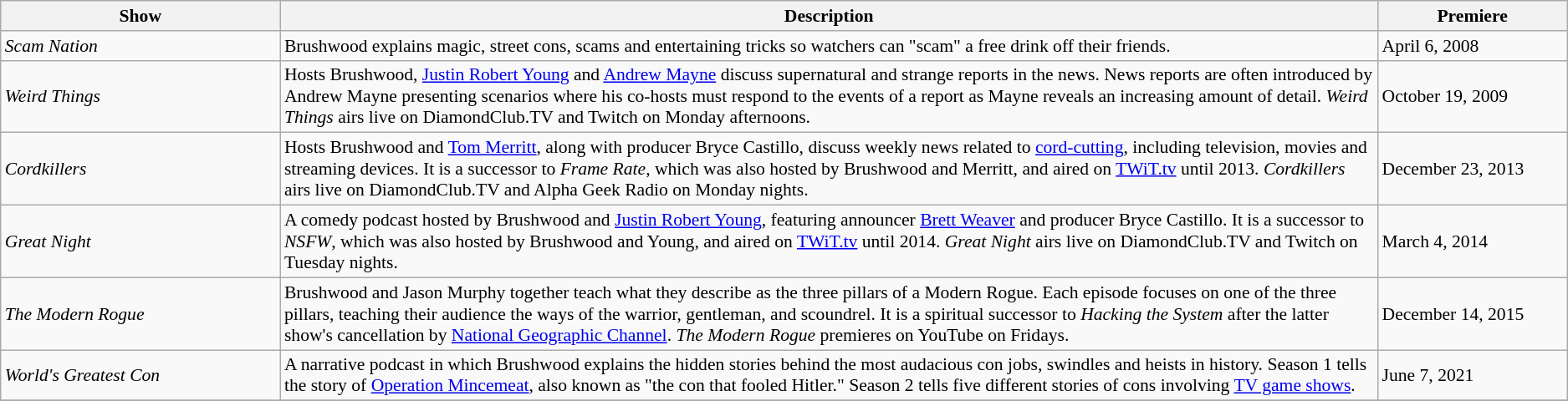<table class="wikitable" style="font-size: 90%;">
<tr>
<th scope="col" style="width:15em;">Show</th>
<th>Description</th>
<th scope="col" style="width:10em;">Premiere</th>
</tr>
<tr>
<td><em>Scam Nation</em><br></td>
<td>Brushwood explains magic, street cons, scams and entertaining tricks so watchers can "scam" a free drink off their friends.</td>
<td>April 6, 2008</td>
</tr>
<tr>
<td><em>Weird Things</em></td>
<td>Hosts Brushwood, <a href='#'>Justin Robert Young</a> and <a href='#'>Andrew Mayne</a> discuss supernatural and strange reports in the news. News reports are often introduced by Andrew Mayne presenting scenarios where his co-hosts must respond to the events of a report as Mayne reveals an increasing amount of detail. <em>Weird Things</em> airs live on DiamondClub.TV and Twitch on Monday afternoons.</td>
<td>October 19, 2009</td>
</tr>
<tr>
<td><em>Cordkillers</em></td>
<td>Hosts Brushwood and <a href='#'>Tom Merritt</a>, along with producer Bryce Castillo, discuss weekly news related to <a href='#'>cord-cutting</a>, including television, movies and streaming devices. It is a successor to <em>Frame Rate</em>, which was also hosted by Brushwood and Merritt, and aired on <a href='#'>TWiT.tv</a> until 2013. <em>Cordkillers</em> airs live on DiamondClub.TV and Alpha Geek Radio on Monday nights.</td>
<td>December 23, 2013</td>
</tr>
<tr>
<td><em>Great Night</em><br></td>
<td>A comedy podcast hosted by Brushwood and <a href='#'>Justin Robert Young</a>, featuring announcer <a href='#'>Brett Weaver</a> and producer Bryce Castillo. It is a successor to <em>NSFW</em>, which was also hosted by Brushwood and Young, and aired on <a href='#'>TWiT.tv</a> until 2014. <em>Great Night</em> airs live on DiamondClub.TV and Twitch on Tuesday nights.</td>
<td>March 4, 2014</td>
</tr>
<tr>
<td><em>The Modern Rogue</em></td>
<td>Brushwood and Jason Murphy together teach what they describe as the three pillars of a Modern Rogue. Each episode focuses on one of the three pillars, teaching their audience the ways of the warrior, gentleman, and scoundrel. It is a spiritual successor to <em>Hacking the System</em> after the latter show's cancellation by <a href='#'>National Geographic Channel</a>. <em>The Modern Rogue</em> premieres on YouTube on Fridays.</td>
<td>December 14, 2015</td>
</tr>
<tr>
<td><em>World's Greatest Con</em></td>
<td>A narrative podcast in which Brushwood explains the hidden stories behind the most audacious con jobs, swindles and heists in history. Season 1 tells the story of <a href='#'>Operation Mincemeat</a>, also known as "the con that fooled Hitler." Season 2 tells five different stories of cons involving <a href='#'>TV game shows</a>.</td>
<td>June 7, 2021</td>
</tr>
<tr>
</tr>
</table>
